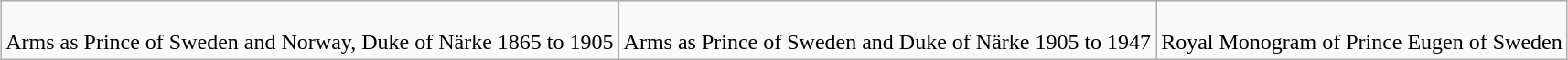<table class="wikitable" style="margin:1em auto; text-align:center;">
<tr>
<td><br>Arms as Prince of Sweden and Norway, Duke of Närke 1865 to 1905</td>
<td><br>Arms as Prince of Sweden and Duke of Närke 1905 to 1947</td>
<td><br>Royal Monogram of Prince Eugen of Sweden</td>
</tr>
</table>
